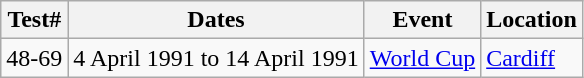<table class="wikitable">
<tr>
<th>Test#</th>
<th>Dates</th>
<th>Event</th>
<th>Location</th>
</tr>
<tr>
<td>48-69</td>
<td>4 April 1991 to 14 April 1991</td>
<td><a href='#'>World Cup</a></td>
<td><a href='#'>Cardiff</a></td>
</tr>
</table>
